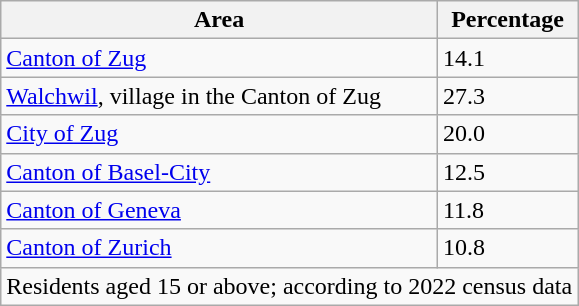<table class="wikitable sortable">
<tr>
<th>Area</th>
<th>Percentage</th>
</tr>
<tr>
<td><a href='#'>Canton of Zug</a></td>
<td>14.1</td>
</tr>
<tr>
<td><a href='#'>Walchwil</a>, village in the Canton of Zug</td>
<td>27.3</td>
</tr>
<tr>
<td><a href='#'>City of Zug</a></td>
<td>20.0</td>
</tr>
<tr>
<td><a href='#'>Canton of Basel-City</a></td>
<td>12.5</td>
</tr>
<tr>
<td><a href='#'>Canton of Geneva</a></td>
<td>11.8</td>
</tr>
<tr>
<td><a href='#'>Canton of Zurich</a></td>
<td>10.8</td>
</tr>
<tr>
<td colspan=2>Residents aged 15 or above; according to 2022 census data</td>
</tr>
</table>
